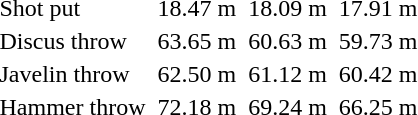<table>
<tr>
<td>Shot put</td>
<td></td>
<td>18.47 m</td>
<td></td>
<td>18.09 m</td>
<td></td>
<td>17.91 m</td>
</tr>
<tr>
<td>Discus throw</td>
<td></td>
<td>63.65 m</td>
<td></td>
<td>60.63 m</td>
<td></td>
<td>59.73 m</td>
</tr>
<tr>
<td>Javelin throw</td>
<td></td>
<td>62.50 m</td>
<td></td>
<td>61.12 m</td>
<td></td>
<td>60.42 m</td>
</tr>
<tr>
<td>Hammer throw</td>
<td></td>
<td>72.18 m</td>
<td></td>
<td>69.24 m</td>
<td></td>
<td>66.25 m</td>
</tr>
</table>
